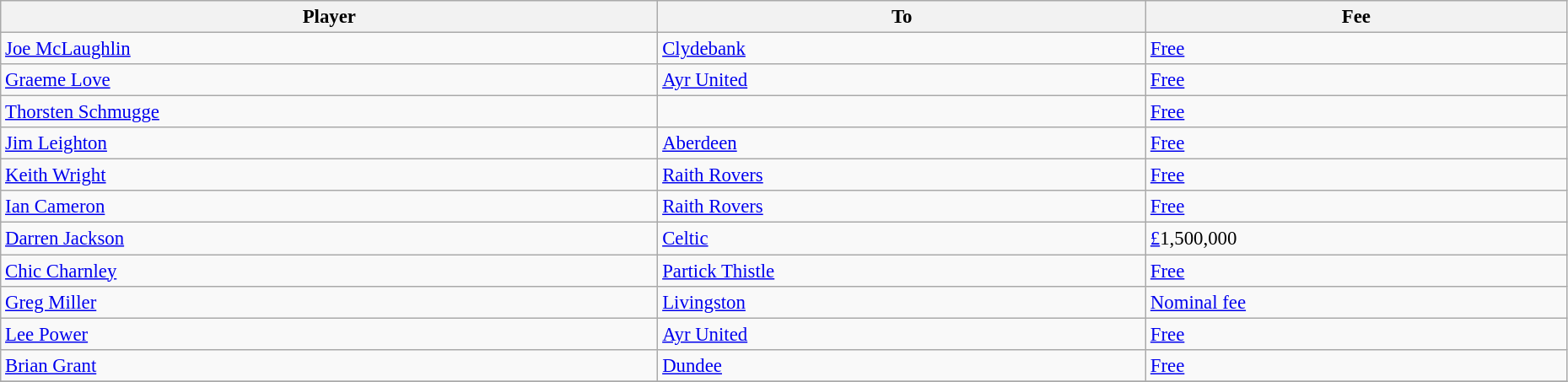<table class="wikitable" style="text-align:center; font-size:95%;width:98%; text-align:left">
<tr>
<th><strong>Player</strong></th>
<th><strong>To</strong></th>
<th><strong>Fee</strong></th>
</tr>
<tr --->
<td> <a href='#'>Joe McLaughlin</a></td>
<td><a href='#'>Clydebank</a></td>
<td><a href='#'>Free</a></td>
</tr>
<tr>
<td> <a href='#'>Graeme Love</a></td>
<td><a href='#'>Ayr United</a></td>
<td><a href='#'>Free</a></td>
</tr>
<tr>
<td> <a href='#'>Thorsten Schmugge</a></td>
<td></td>
<td><a href='#'>Free</a></td>
</tr>
<tr>
<td> <a href='#'>Jim Leighton</a></td>
<td><a href='#'>Aberdeen</a></td>
<td><a href='#'>Free</a></td>
</tr>
<tr>
<td> <a href='#'>Keith Wright</a></td>
<td><a href='#'>Raith Rovers</a></td>
<td><a href='#'>Free</a></td>
</tr>
<tr>
<td> <a href='#'>Ian Cameron</a></td>
<td><a href='#'>Raith Rovers</a></td>
<td><a href='#'>Free</a></td>
</tr>
<tr>
<td> <a href='#'>Darren Jackson</a></td>
<td><a href='#'>Celtic</a></td>
<td><a href='#'>£</a>1,500,000</td>
</tr>
<tr>
<td> <a href='#'>Chic Charnley</a></td>
<td><a href='#'>Partick Thistle</a></td>
<td><a href='#'>Free</a></td>
</tr>
<tr>
<td> <a href='#'>Greg Miller</a></td>
<td><a href='#'>Livingston</a></td>
<td><a href='#'>Nominal fee</a></td>
</tr>
<tr>
<td> <a href='#'>Lee Power</a></td>
<td><a href='#'>Ayr United</a></td>
<td><a href='#'>Free</a></td>
</tr>
<tr>
<td> <a href='#'>Brian Grant</a></td>
<td><a href='#'>Dundee</a></td>
<td><a href='#'>Free</a></td>
</tr>
<tr>
</tr>
</table>
